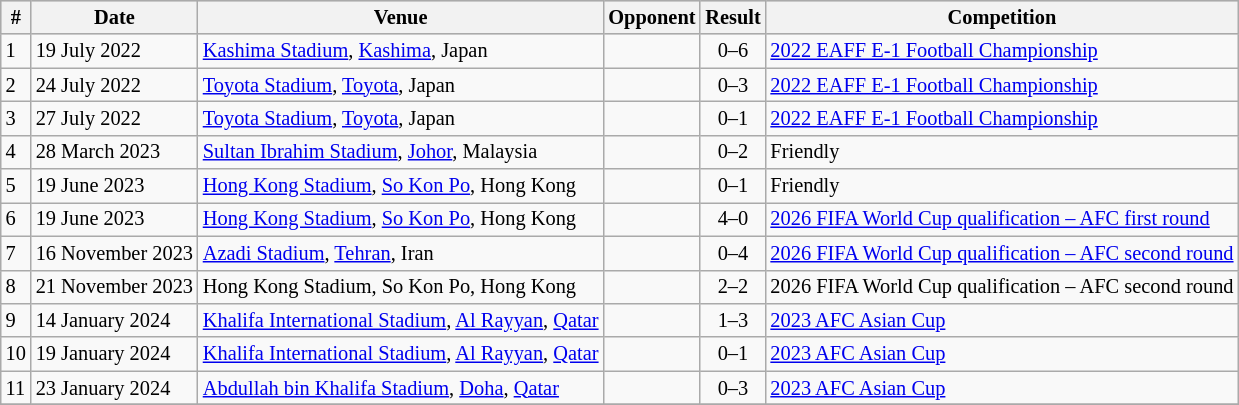<table class="wikitable collapsible collapsed" style="font-size:85%; text-align: left;">
<tr bgcolor="#CCCCCC" align="center">
<th>#</th>
<th>Date</th>
<th>Venue</th>
<th>Opponent</th>
<th>Result</th>
<th>Competition</th>
</tr>
<tr>
<td>1</td>
<td>19 July 2022</td>
<td><a href='#'>Kashima Stadium</a>, <a href='#'>Kashima</a>, Japan</td>
<td></td>
<td align=center>0–6</td>
<td><a href='#'>2022 EAFF E-1 Football Championship</a></td>
</tr>
<tr>
<td>2</td>
<td>24 July 2022</td>
<td><a href='#'>Toyota Stadium</a>, <a href='#'>Toyota</a>, Japan</td>
<td></td>
<td align=center>0–3</td>
<td><a href='#'>2022 EAFF E-1 Football Championship</a></td>
</tr>
<tr>
<td>3</td>
<td>27 July 2022</td>
<td><a href='#'>Toyota Stadium</a>, <a href='#'>Toyota</a>, Japan</td>
<td></td>
<td align=center>0–1</td>
<td><a href='#'>2022 EAFF E-1 Football Championship</a></td>
</tr>
<tr>
<td>4</td>
<td>28 March 2023</td>
<td><a href='#'>Sultan Ibrahim Stadium</a>, <a href='#'>Johor</a>, Malaysia</td>
<td></td>
<td align=center>0–2</td>
<td>Friendly</td>
</tr>
<tr>
<td>5</td>
<td>19 June 2023</td>
<td><a href='#'>Hong Kong Stadium</a>, <a href='#'>So Kon Po</a>, Hong Kong</td>
<td></td>
<td align=center>0–1</td>
<td>Friendly</td>
</tr>
<tr>
<td>6</td>
<td>19 June 2023</td>
<td><a href='#'>Hong Kong Stadium</a>, <a href='#'>So Kon Po</a>, Hong Kong</td>
<td></td>
<td align=center>4–0</td>
<td><a href='#'>2026 FIFA World Cup qualification – AFC first round</a></td>
</tr>
<tr>
<td>7</td>
<td>16 November 2023</td>
<td><a href='#'>Azadi Stadium</a>, <a href='#'>Tehran</a>, Iran</td>
<td></td>
<td align=center>0–4</td>
<td><a href='#'>2026 FIFA World Cup qualification – AFC second round</a></td>
</tr>
<tr>
<td>8</td>
<td>21 November 2023</td>
<td>Hong Kong Stadium, So Kon Po, Hong Kong</td>
<td></td>
<td align=center>2–2</td>
<td>2026 FIFA World Cup qualification – AFC second round</td>
</tr>
<tr>
<td>9</td>
<td>14 January 2024</td>
<td><a href='#'>Khalifa International Stadium</a>, <a href='#'>Al Rayyan</a>, <a href='#'>Qatar</a></td>
<td></td>
<td align="center">1–3</td>
<td><a href='#'>2023 AFC Asian Cup</a></td>
</tr>
<tr>
<td>10</td>
<td>19 January 2024</td>
<td><a href='#'>Khalifa International Stadium</a>, <a href='#'>Al Rayyan</a>, <a href='#'>Qatar</a></td>
<td></td>
<td align="center">0–1</td>
<td><a href='#'>2023 AFC Asian Cup</a></td>
</tr>
<tr>
<td>11</td>
<td>23 January 2024</td>
<td><a href='#'>Abdullah bin Khalifa Stadium</a>, <a href='#'>Doha</a>, <a href='#'>Qatar</a></td>
<td></td>
<td align="center">0–3</td>
<td><a href='#'>2023 AFC Asian Cup</a></td>
</tr>
<tr>
</tr>
</table>
